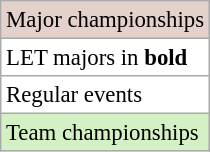<table class=wikitable style="font-size:95%">
<tr style="background:#e5d1cb;">
<td>Major championships</td>
</tr>
<tr style="background:#fff;">
<td>LET majors in <strong>bold</strong></td>
</tr>
<tr style="background:#fff;">
<td>Regular events</td>
</tr>
<tr style="background:#D4F1C5;">
<td>Team championships</td>
</tr>
</table>
